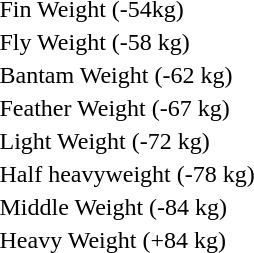<table>
<tr>
<td rowspan="2">Fin Weight (-54kg)</td>
<td rowspan="2"></td>
<td rowspan="2"></td>
<td></td>
</tr>
<tr>
<td></td>
</tr>
<tr>
<td rowspan="2">Fly Weight (-58 kg)</td>
<td rowspan="2"></td>
<td rowspan="2"></td>
<td></td>
</tr>
<tr>
<td></td>
</tr>
<tr>
<td rowspan="2">Bantam Weight (-62 kg)</td>
<td rowspan="2"></td>
<td rowspan="2"></td>
<td></td>
</tr>
<tr>
<td></td>
</tr>
<tr>
<td rowspan="2">Feather Weight (-67 kg)</td>
<td rowspan="2"></td>
<td rowspan="2"></td>
<td></td>
</tr>
<tr>
<td></td>
</tr>
<tr>
<td rowspan="2">Light Weight (-72 kg)</td>
<td rowspan="2"></td>
<td rowspan="2"></td>
<td></td>
</tr>
<tr>
<td></td>
</tr>
<tr>
<td rowspan="2">Half heavyweight (-78 kg)</td>
<td rowspan="2"></td>
<td rowspan="2"></td>
<td></td>
</tr>
<tr>
<td></td>
</tr>
<tr>
<td rowspan="2">Middle Weight (-84 kg)</td>
<td rowspan="2"></td>
<td rowspan="2"></td>
<td></td>
</tr>
<tr>
<td></td>
</tr>
<tr>
<td rowspan="2">Heavy Weight (+84 kg)</td>
<td rowspan="2"></td>
<td rowspan="2"></td>
<td></td>
</tr>
<tr>
<td></td>
</tr>
</table>
